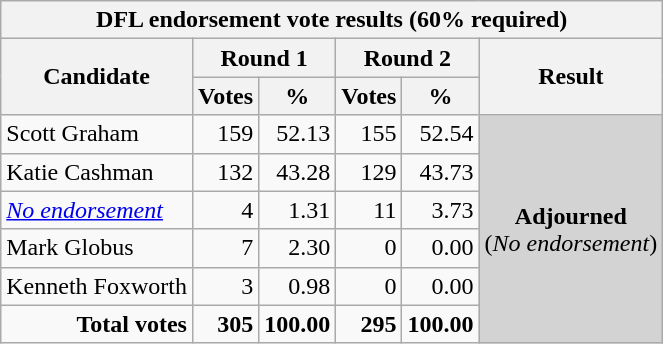<table class="wikitable">
<tr>
<th colspan="18">DFL endorsement vote results (60% required)</th>
</tr>
<tr>
<th rowspan="2">Candidate</th>
<th colspan="2">Round 1</th>
<th colspan="2">Round 2</th>
<th colspan="2" rowspan="2">Result</th>
</tr>
<tr>
<th>Votes</th>
<th>%</th>
<th>Votes</th>
<th>%</th>
</tr>
<tr align=right>
<td align=left>Scott Graham</td>
<td>159</td>
<td>52.13</td>
<td>155</td>
<td>52.54</td>
<td rowspan = "7" colspan="2" bgcolor=lightgray align=center><strong>Adjourned</strong><br>(<em>No endorsement</em>)</td>
</tr>
<tr align=right>
<td align=left>Katie Cashman</td>
<td>132</td>
<td>43.28</td>
<td>129</td>
<td>43.73</td>
</tr>
<tr align=right>
<td align=left><em><a href='#'>No endorsement</a></em></td>
<td>4</td>
<td>1.31</td>
<td>11</td>
<td>3.73</td>
</tr>
<tr align=right>
<td align=left>Mark Globus</td>
<td>7</td>
<td>2.30</td>
<td>0</td>
<td>0.00</td>
</tr>
<tr align=right>
<td align=left>Kenneth Foxworth</td>
<td>3</td>
<td>0.98</td>
<td>0</td>
<td>0.00</td>
</tr>
<tr align="right">
<td align="right"><strong>Total votes</strong></td>
<td><strong>305</strong></td>
<td><strong>100.00</strong></td>
<td><strong>295</strong></td>
<td><strong>100.00</strong></td>
</tr>
</table>
